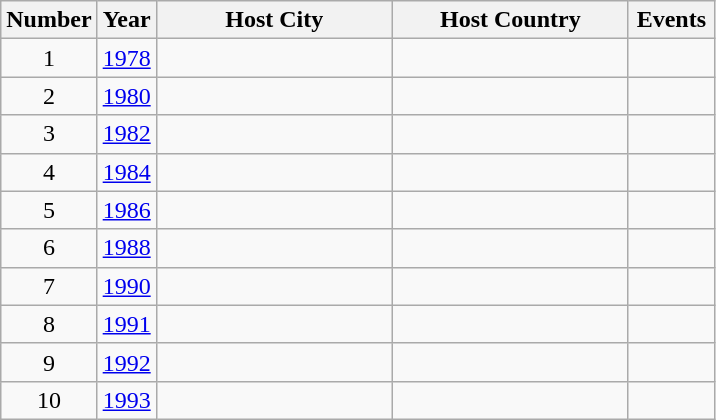<table class="wikitable" style="font-size:100%">
<tr>
<th width=30>Number</th>
<th width=30>Year</th>
<th width=150>Host City</th>
<th width=150>Host Country</th>
<th width=50>Events</th>
</tr>
<tr>
<td align=center>1</td>
<td><a href='#'>1978</a></td>
<td></td>
<td></td>
<td align=center></td>
</tr>
<tr>
<td align=center>2</td>
<td><a href='#'>1980</a></td>
<td></td>
<td></td>
<td align=center></td>
</tr>
<tr>
<td align=center>3</td>
<td><a href='#'>1982</a></td>
<td></td>
<td></td>
<td align=center></td>
</tr>
<tr>
<td align=center>4</td>
<td><a href='#'>1984</a></td>
<td></td>
<td></td>
<td align=center></td>
</tr>
<tr>
<td align=center>5</td>
<td><a href='#'>1986</a></td>
<td></td>
<td></td>
<td align=center></td>
</tr>
<tr>
<td align=center>6</td>
<td><a href='#'>1988</a></td>
<td></td>
<td></td>
<td align=center></td>
</tr>
<tr>
<td align=center>7</td>
<td><a href='#'>1990</a></td>
<td></td>
<td></td>
<td align=center></td>
</tr>
<tr>
<td align=center>8</td>
<td><a href='#'>1991</a></td>
<td></td>
<td></td>
<td align=center></td>
</tr>
<tr>
<td align=center>9</td>
<td><a href='#'>1992</a></td>
<td></td>
<td></td>
<td align=center></td>
</tr>
<tr>
<td align=center>10</td>
<td><a href='#'>1993</a></td>
<td></td>
<td></td>
<td align=center></td>
</tr>
</table>
